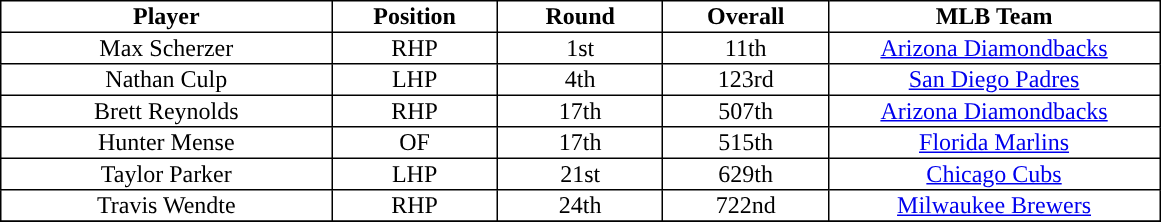<table class="toccolours" border=1 style="text-align:center; border-collapse:collapse;">
<tr>
<th style="width:20%; ">Player</th>
<th style="width:10%; ">Position</th>
<th style="width:10%; ">Round</th>
<th style="width:10%; ">Overall</th>
<th style="width:20%; ">MLB Team</th>
</tr>
<tr>
<td>Max Scherzer</td>
<td>RHP</td>
<td>1st</td>
<td>11th</td>
<td><a href='#'>Arizona Diamondbacks</a></td>
</tr>
<tr>
<td>Nathan Culp</td>
<td>LHP</td>
<td>4th</td>
<td>123rd</td>
<td><a href='#'>San Diego Padres</a></td>
</tr>
<tr>
<td>Brett Reynolds</td>
<td>RHP</td>
<td>17th</td>
<td>507th</td>
<td><a href='#'>Arizona Diamondbacks</a></td>
</tr>
<tr>
<td>Hunter Mense</td>
<td>OF</td>
<td>17th</td>
<td>515th</td>
<td><a href='#'>Florida Marlins</a></td>
</tr>
<tr>
<td>Taylor Parker</td>
<td>LHP</td>
<td>21st</td>
<td>629th</td>
<td><a href='#'>Chicago Cubs</a></td>
</tr>
<tr>
<td>Travis Wendte</td>
<td>RHP</td>
<td>24th</td>
<td>722nd</td>
<td><a href='#'>Milwaukee Brewers</a></td>
</tr>
<tr>
</tr>
</table>
